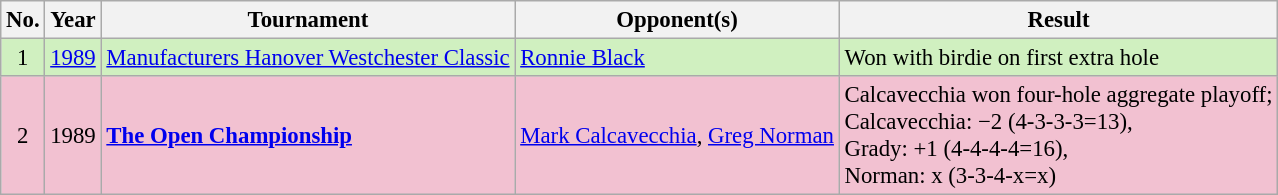<table class="wikitable" style="font-size:95%;">
<tr>
<th>No.</th>
<th>Year</th>
<th>Tournament</th>
<th>Opponent(s)</th>
<th>Result</th>
</tr>
<tr style="background:#D0F0C0;">
<td align=center>1</td>
<td><a href='#'>1989</a></td>
<td><a href='#'>Manufacturers Hanover Westchester Classic</a></td>
<td> <a href='#'>Ronnie Black</a></td>
<td>Won with birdie on first extra hole</td>
</tr>
<tr style="background:#F2C1D1;">
<td align=center>2</td>
<td>1989</td>
<td><strong><a href='#'>The Open Championship</a></strong></td>
<td> <a href='#'>Mark Calcavecchia</a>,  <a href='#'>Greg Norman</a></td>
<td>Calcavecchia won four-hole aggregate playoff;<br>Calcavecchia: −2 (4-3-3-3=13),<br>Grady: +1 (4-4-4-4=16),<br>Norman: x (3-3-4-x=x)</td>
</tr>
</table>
